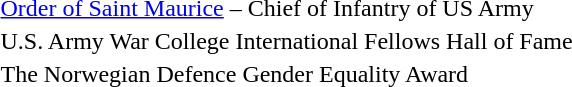<table>
<tr>
<td><a href='#'>Order of Saint Maurice</a> – Chief of Infantry of US Army</td>
</tr>
<tr>
<td>U.S. Army War College International Fellows Hall of Fame</td>
</tr>
<tr>
<td>The Norwegian Defence Gender Equality Award</td>
</tr>
</table>
